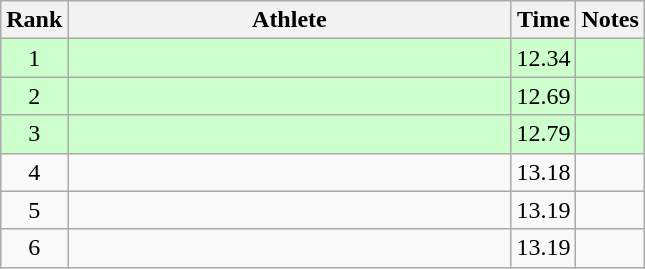<table class="wikitable" style="text-align:center">
<tr>
<th>Rank</th>
<th Style="width:18em">Athlete</th>
<th>Time</th>
<th>Notes</th>
</tr>
<tr style="background:#cfc">
<td>1</td>
<td style="text-align:left"></td>
<td>12.34</td>
<td></td>
</tr>
<tr style="background:#cfc">
<td>2</td>
<td style="text-align:left"></td>
<td>12.69</td>
<td></td>
</tr>
<tr style="background:#cfc">
<td>3</td>
<td style="text-align:left"></td>
<td>12.79</td>
<td></td>
</tr>
<tr>
<td>4</td>
<td style="text-align:left"></td>
<td>13.18</td>
<td></td>
</tr>
<tr>
<td>5</td>
<td style="text-align:left"></td>
<td>13.19</td>
<td></td>
</tr>
<tr>
<td>6</td>
<td style="text-align:left"></td>
<td>13.19</td>
<td></td>
</tr>
</table>
